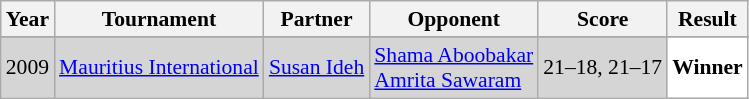<table class="sortable wikitable" style="font-size: 90%;">
<tr>
<th>Year</th>
<th>Tournament</th>
<th>Partner</th>
<th>Opponent</th>
<th>Score</th>
<th>Result</th>
</tr>
<tr>
</tr>
<tr style="background:#D5D5D5">
<td align="center">2009</td>
<td align="left"><a href='#'>Mauritius International</a></td>
<td align="left"> <a href='#'>Susan Ideh</a></td>
<td align="left"> <a href='#'>Shama Aboobakar</a><br> <a href='#'>Amrita Sawaram</a></td>
<td align="left">21–18, 21–17</td>
<td style="text-align:left; background:white"> <strong>Winner</strong></td>
</tr>
</table>
